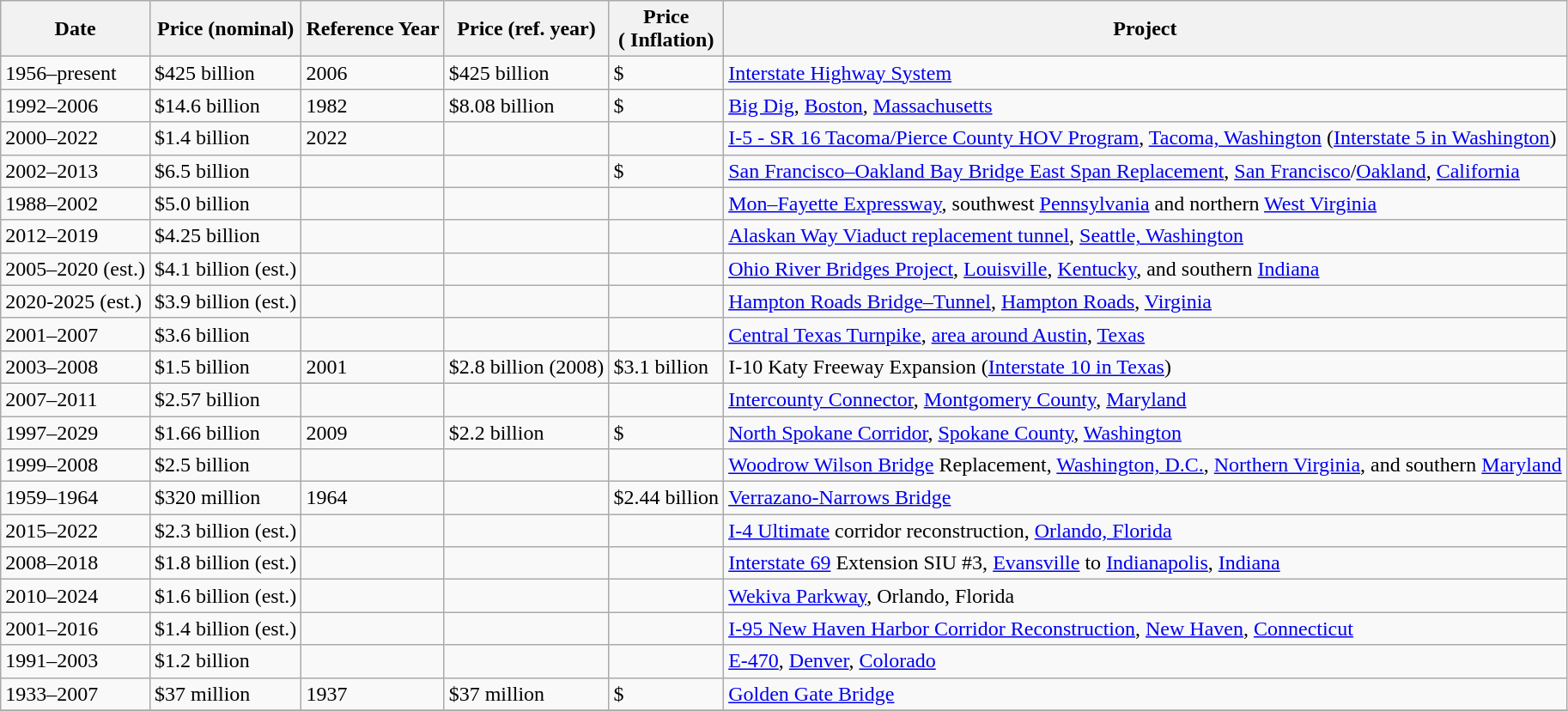<table class="wikitable sortable">
<tr>
<th scope="col">Date</th>
<th scope="col">Price (nominal)</th>
<th scope="col">Reference Year</th>
<th scope="col">Price (ref. year)</th>
<th scope="col">Price<br>( Inflation)</th>
<th scope="col" class="unsortable">Project</th>
</tr>
<tr>
<td data-sort-value=>1956–present</td>
<td data-sort-value="425000000000">$425 billion</td>
<td>2006</td>
<td data-sort-value="425000000000">$425 billion</td>
<td data-sort-value=>$</td>
<td><a href='#'>Interstate Highway System</a></td>
</tr>
<tr>
<td data-sort-value="2006">1992–2006</td>
<td data-sort-value="14600000000">$14.6 billion</td>
<td>1982</td>
<td data-sort-value="8080000000">$8.08 billion</td>
<td data-sort-value=>$</td>
<td><a href='#'>Big Dig</a>, <a href='#'>Boston</a>, <a href='#'>Massachusetts</a></td>
</tr>
<tr>
<td data-sort-value="2000">2000–2022</td>
<td data-sort-value="1400000000">$1.4 billion </td>
<td>2022</td>
<td></td>
<td></td>
<td><a href='#'>I-5 - SR 16 Tacoma/Pierce County HOV Program</a>, <a href='#'>Tacoma, Washington</a> (<a href='#'>Interstate 5 in Washington</a>)</td>
</tr>
<tr>
<td data-sort-value="2013">2002–2013</td>
<td data-sort-value="6500000000">$6.5 billion</td>
<td data-sort-value="2013"></td>
<td data-sort-value="6500000000"></td>
<td data-sort-value=>$</td>
<td><a href='#'>San Francisco–Oakland Bay Bridge East Span Replacement</a>, <a href='#'>San Francisco</a>/<a href='#'>Oakland</a>, <a href='#'>California</a></td>
</tr>
<tr>
<td data-sort-value="2002">1988–2002</td>
<td data-sort-value="5000000000">$5.0 billion</td>
<td data-sort-value="2002"></td>
<td data-sort-value="5000000000"></td>
<td data-sort-value=></td>
<td><a href='#'>Mon–Fayette Expressway</a>, southwest <a href='#'>Pennsylvania</a> and northern <a href='#'>West Virginia</a></td>
</tr>
<tr>
<td data-sort-value="2015">2012–2019</td>
<td data-sort-value="4250000000">$4.25 billion</td>
<td data-sort-value="2015"></td>
<td data-sort-value="4250000000"></td>
<td data-sort-value=></td>
<td><a href='#'>Alaskan Way Viaduct replacement tunnel</a>, <a href='#'>Seattle, Washington</a></td>
</tr>
<tr>
<td data-sort-value="2020">2005–2020 (est.)</td>
<td data-sort-value="4100000000">$4.1 billion (est.)</td>
<td data-sort-value="2020"></td>
<td data-sort-value="4100000000"></td>
<td data-sort-value="4100000000"></td>
<td><a href='#'>Ohio River Bridges Project</a>, <a href='#'>Louisville</a>, <a href='#'>Kentucky</a>, and southern <a href='#'>Indiana</a></td>
</tr>
<tr>
<td data-sort-value="2020">2020-2025 (est.)</td>
<td data-sort-value="3900000000">$3.9 billion (est.)</td>
<td data-sort-value="2020"></td>
<td data-sort-value="3900000000"></td>
<td data-sort-value=></td>
<td><a href='#'>Hampton Roads Bridge–Tunnel</a>, <a href='#'>Hampton Roads</a>, <a href='#'>Virginia</a></td>
</tr>
<tr>
<td data-sort-value="2007">2001–2007</td>
<td data-sort-value="3600000000">$3.6 billion</td>
<td data-sort-value="2007"></td>
<td data-sort-value="3600000000"></td>
<td data-sort-value=></td>
<td><a href='#'>Central Texas Turnpike</a>, <a href='#'>area around Austin</a>, <a href='#'>Texas</a></td>
</tr>
<tr>
<td data-sort-value=>2003–2008</td>
<td data-sort-value="1500000000">$1.5 billion</td>
<td>2001</td>
<td data-sort-value="2800000000">$2.8 billion (2008)</td>
<td>$3.1 billion</td>
<td>I-10 Katy Freeway Expansion (<a href='#'>Interstate 10 in Texas</a>)</td>
</tr>
<tr>
<td data-sort-value="2011">2007–2011</td>
<td data-sort-value="2570000000">$2.57 billion</td>
<td data-sort-value="2011"></td>
<td data-sort-value="2570000000"></td>
<td data-sort-value=></td>
<td><a href='#'>Intercounty Connector</a>, <a href='#'>Montgomery County</a>, <a href='#'>Maryland</a></td>
</tr>
<tr>
<td data-sort-value="1997">1997–2029</td>
<td data-sort-value="1660000000">$1.66 billion</td>
<td>2009</td>
<td data-sort-value="2200000000">$2.2 billion</td>
<td data-sort-value=>$</td>
<td><a href='#'>North Spokane Corridor</a>, <a href='#'>Spokane County</a>, <a href='#'>Washington</a></td>
</tr>
<tr>
<td data-sort-value="2008">1999–2008</td>
<td data-sort-value="2500000000">$2.5 billion</td>
<td data-sort-value="2008"></td>
<td data-sort-value="2500000000"></td>
<td data-sort-value=></td>
<td><a href='#'>Woodrow Wilson Bridge</a> Replacement, <a href='#'>Washington, D.C.</a>, <a href='#'>Northern Virginia</a>, and southern <a href='#'>Maryland</a></td>
</tr>
<tr>
<td>1959–1964</td>
<td data-sort-value="320000000">$320 million</td>
<td>1964</td>
<td></td>
<td data-sort-value="2440000000">$2.44 billion</td>
<td><a href='#'>Verrazano-Narrows Bridge</a></td>
</tr>
<tr>
<td data-sort-value="2021">2015–2022</td>
<td data-sort-value="2300000000">$2.3 billion (est.)</td>
<td data-sort-value="2021"></td>
<td data-sort-value="2300000000"></td>
<td data-sort-value="2300000000"></td>
<td><a href='#'>I-4 Ultimate</a> corridor reconstruction, <a href='#'>Orlando, Florida</a></td>
</tr>
<tr>
<td data-sort-value="2018">2008–2018</td>
<td data-sort-value="1800000000">$1.8 billion (est.)</td>
<td data-sort-value="2018"></td>
<td data-sort-value="1800000000"></td>
<td data-sort-value="1800000000"></td>
<td><a href='#'>Interstate 69</a> Extension SIU #3, <a href='#'>Evansville</a> to <a href='#'>Indianapolis</a>, <a href='#'>Indiana</a></td>
</tr>
<tr>
<td data-sort-value="2021">2010–2024</td>
<td data-sort-value="1600000000">$1.6 billion (est.)</td>
<td data-sort-value="2021"></td>
<td data-sort-value="1600000000"></td>
<td data-sort-value="1600000000"></td>
<td><a href='#'>Wekiva Parkway</a>, Orlando, Florida</td>
</tr>
<tr>
<td data-sort-value="2016">2001–2016</td>
<td data-sort-value="1400000000">$1.4 billion (est.)</td>
<td data-sort-value="2016"></td>
<td data-sort-value="1400000000"></td>
<td data-sort-value="1400000000"></td>
<td><a href='#'>I-95 New Haven Harbor Corridor Reconstruction</a>, <a href='#'>New Haven</a>, <a href='#'>Connecticut</a></td>
</tr>
<tr>
<td data-sort-value="2003">1991–2003</td>
<td data-sort-value="1200000000">$1.2 billion</td>
<td data-sort-value="2003"></td>
<td data-sort-value="1200000000"></td>
<td data-sort-value=></td>
<td><a href='#'>E-470</a>, <a href='#'>Denver</a>, <a href='#'>Colorado</a></td>
</tr>
<tr>
<td data-sort-value="1937">1933–2007</td>
<td data-sort-value="37000000">$37 million</td>
<td>1937</td>
<td data-sort-value="37000000">$37 million</td>
<td data-sort-value=>$</td>
<td><a href='#'>Golden Gate Bridge</a></td>
</tr>
<tr>
</tr>
</table>
